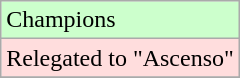<table class="wikitable">
<tr width=10px bgcolor="#ccffcc">
<td>Champions</td>
</tr>
<tr width=10px bgcolor="#ffdddd">
<td>Relegated to "Ascenso"</td>
</tr>
<tr>
</tr>
</table>
